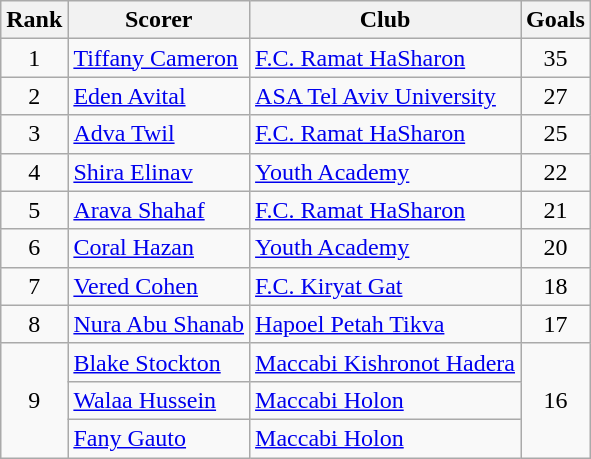<table class="wikitable" style="text-align:center">
<tr>
<th>Rank</th>
<th>Scorer</th>
<th>Club</th>
<th>Goals</th>
</tr>
<tr>
<td>1</td>
<td align="left"> <a href='#'>Tiffany Cameron</a></td>
<td align="left"><a href='#'>F.C. Ramat HaSharon</a></td>
<td>35</td>
</tr>
<tr>
<td>2</td>
<td align="left"> <a href='#'>Eden Avital</a></td>
<td align="left"><a href='#'>ASA Tel Aviv University</a></td>
<td>27</td>
</tr>
<tr>
<td>3</td>
<td align="left"> <a href='#'>Adva Twil</a></td>
<td align="left"><a href='#'>F.C. Ramat HaSharon</a></td>
<td>25</td>
</tr>
<tr>
<td>4</td>
<td align="left"> <a href='#'>Shira Elinav</a></td>
<td align="left"><a href='#'>Youth Academy</a></td>
<td>22</td>
</tr>
<tr>
<td>5</td>
<td align="left"> <a href='#'>Arava Shahaf</a></td>
<td align="left"><a href='#'>F.C. Ramat HaSharon</a></td>
<td>21</td>
</tr>
<tr>
<td>6</td>
<td align="left"> <a href='#'>Coral Hazan</a></td>
<td align="left"><a href='#'>Youth Academy</a></td>
<td>20</td>
</tr>
<tr>
<td>7</td>
<td align="left"> <a href='#'>Vered Cohen</a></td>
<td align="left"><a href='#'>F.C. Kiryat Gat</a></td>
<td>18</td>
</tr>
<tr>
<td>8</td>
<td align="left"> <a href='#'>Nura Abu Shanab</a></td>
<td align="left"><a href='#'>Hapoel Petah Tikva</a></td>
<td>17</td>
</tr>
<tr>
<td rowspan=3>9</td>
<td align="left"> <a href='#'>Blake Stockton</a></td>
<td align="left"><a href='#'>Maccabi Kishronot Hadera</a></td>
<td rowspan=3>16</td>
</tr>
<tr>
<td align="left"> <a href='#'>Walaa Hussein</a></td>
<td align="left"><a href='#'>Maccabi Holon</a></td>
</tr>
<tr>
<td align="left"> <a href='#'>Fany Gauto</a></td>
<td align="left"><a href='#'>Maccabi Holon</a></td>
</tr>
</table>
